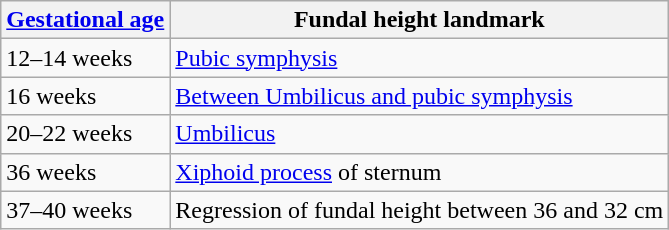<table class="wikitable" align="center">
<tr>
<th><a href='#'>Gestational age</a></th>
<th>Fundal height landmark</th>
</tr>
<tr>
<td>12–14 weeks</td>
<td><a href='#'>Pubic symphysis</a></td>
</tr>
<tr>
<td>16 weeks</td>
<td><a href='#'>Between Umbilicus and pubic symphysis</a></td>
</tr>
<tr>
<td>20–22 weeks</td>
<td><a href='#'>Umbilicus</a></td>
</tr>
<tr>
<td>36 weeks</td>
<td><a href='#'>Xiphoid process</a> of sternum</td>
</tr>
<tr>
<td>37–40 weeks</td>
<td>Regression of fundal height between 36 and 32 cm</td>
</tr>
</table>
